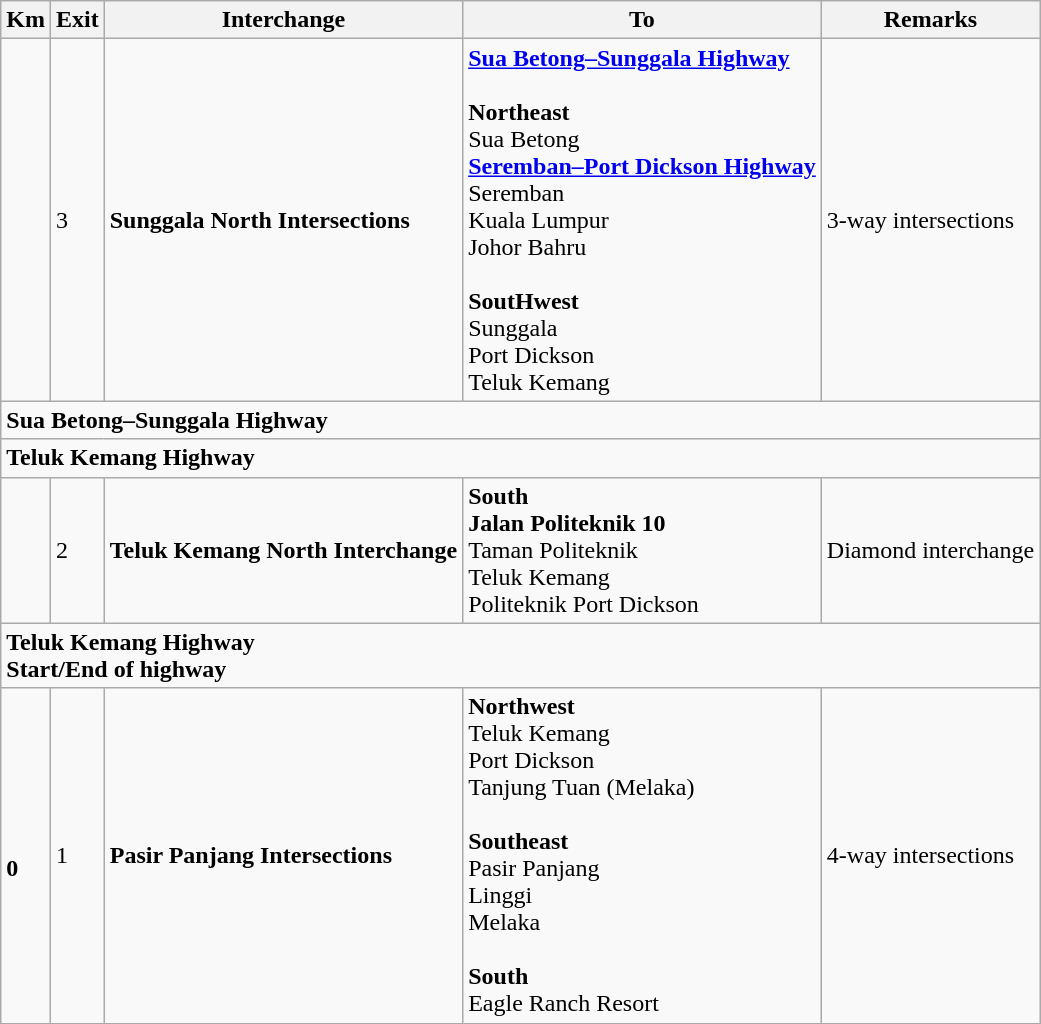<table class="wikitable">
<tr>
<th>Km</th>
<th>Exit</th>
<th>Interchange</th>
<th>To</th>
<th>Remarks</th>
</tr>
<tr>
<td></td>
<td>3</td>
<td><strong>Sunggala North Intersections</strong></td>
<td> <strong><a href='#'>Sua Betong–Sunggala Highway</a></strong><br><br><strong>Northeast</strong><br> Sua Betong<br> <strong><a href='#'>Seremban–Port Dickson Highway</a></strong><br> Seremban<br>  Kuala Lumpur<br>  Johor Bahru<br><br><strong>SoutHwest</strong><br> Sunggala<br> Port Dickson<br> Teluk Kemang</td>
<td>3-way intersections</td>
</tr>
<tr>
<td style="width:600px" colspan="6" style="text-align:center; background:blue;"><strong><span> Sua Betong–Sunggala Highway</span></strong></td>
</tr>
<tr>
<td style="width:600px" colspan="6" style="text-align:center; background:blue;"><strong><span> Teluk Kemang Highway</span></strong></td>
</tr>
<tr>
<td></td>
<td>2</td>
<td><strong>Teluk Kemang North Interchange</strong></td>
<td><strong>South</strong><br><strong>Jalan Politeknik 10</strong><br>Taman Politeknik<br> Teluk Kemang<br>Politeknik Port Dickson </td>
<td>Diamond interchange</td>
</tr>
<tr>
<td style="width:600px" colspan="6" style="text-align:center; background:blue;"><strong><span> Teluk Kemang Highway<br>Start/End of highway</span></strong></td>
</tr>
<tr>
<td><br><strong>0</strong></td>
<td>1</td>
<td><strong>Pasir Panjang Intersections</strong></td>
<td><strong>Northwest</strong><br> Teluk Kemang<br> Port Dickson<br> Tanjung Tuan (Melaka)<br><br><strong>Southeast</strong><br> Pasir Panjang<br> Linggi<br> Melaka<br><br><strong>South</strong><br>Eagle Ranch Resort</td>
<td>4-way intersections</td>
</tr>
</table>
